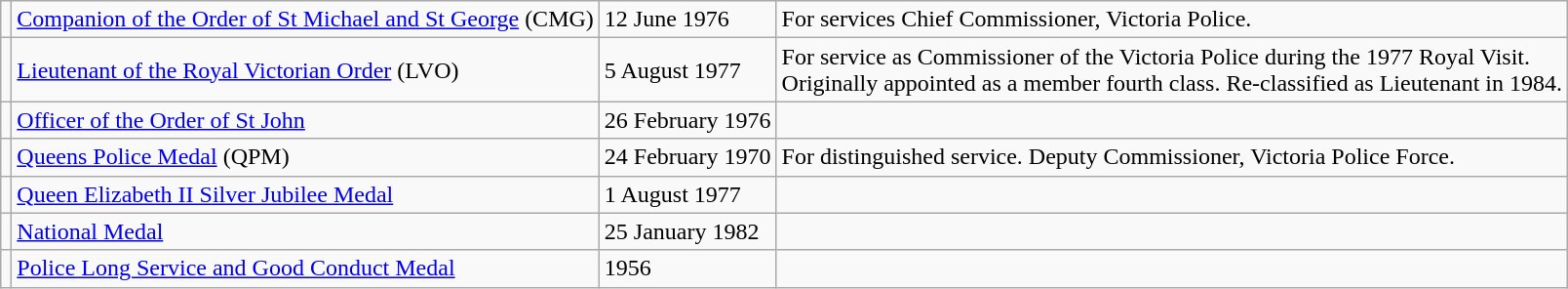<table class="wikitable">
<tr>
<td></td>
<td><a href='#'>Companion of the Order of St Michael and St George</a> (CMG)</td>
<td>12 June 1976</td>
<td>For services Chief Commissioner, Victoria Police.</td>
</tr>
<tr>
<td></td>
<td><a href='#'>Lieutenant of the Royal Victorian Order</a> (LVO)</td>
<td>5 August 1977</td>
<td>For service as Commissioner of the Victoria Police during the 1977 Royal Visit.<br>Originally appointed as a member fourth class. Re-classified as Lieutenant in 1984.</td>
</tr>
<tr>
<td></td>
<td><a href='#'>Officer of the Order of St John</a></td>
<td>26 February 1976</td>
<td></td>
</tr>
<tr>
<td></td>
<td><a href='#'>Queens Police Medal</a> (QPM)</td>
<td>24 February 1970</td>
<td>For distinguished service. Deputy Commissioner, Victoria Police Force.</td>
</tr>
<tr>
<td></td>
<td><a href='#'>Queen Elizabeth II Silver Jubilee Medal</a></td>
<td>1 August 1977</td>
<td></td>
</tr>
<tr>
<td></td>
<td><a href='#'>National Medal</a></td>
<td>25 January 1982</td>
<td></td>
</tr>
<tr>
<td></td>
<td><a href='#'>Police Long Service and Good Conduct Medal</a></td>
<td>1956</td>
<td></td>
</tr>
</table>
